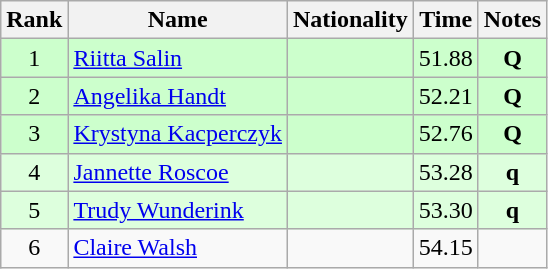<table class="wikitable sortable" style="text-align:center">
<tr>
<th>Rank</th>
<th>Name</th>
<th>Nationality</th>
<th>Time</th>
<th>Notes</th>
</tr>
<tr bgcolor=ccffcc>
<td>1</td>
<td align=left><a href='#'>Riitta Salin</a></td>
<td align=left></td>
<td>51.88</td>
<td><strong>Q</strong></td>
</tr>
<tr bgcolor=ccffcc>
<td>2</td>
<td align=left><a href='#'>Angelika Handt</a></td>
<td align=left></td>
<td>52.21</td>
<td><strong>Q</strong></td>
</tr>
<tr bgcolor=ccffcc>
<td>3</td>
<td align=left><a href='#'>Krystyna Kacperczyk</a></td>
<td align=left></td>
<td>52.76</td>
<td><strong>Q</strong></td>
</tr>
<tr bgcolor=ddffdd>
<td>4</td>
<td align=left><a href='#'>Jannette Roscoe</a></td>
<td align=left></td>
<td>53.28</td>
<td><strong>q</strong></td>
</tr>
<tr bgcolor=ddffdd>
<td>5</td>
<td align=left><a href='#'>Trudy Wunderink</a></td>
<td align=left></td>
<td>53.30</td>
<td><strong>q</strong></td>
</tr>
<tr>
<td>6</td>
<td align=left><a href='#'>Claire Walsh</a></td>
<td align=left></td>
<td>54.15</td>
<td></td>
</tr>
</table>
